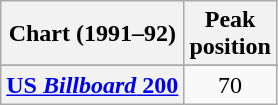<table class="wikitable sortable plainrowheaders" style="text-align:center">
<tr>
<th scope="col">Chart (1991–92)</th>
<th scope="col">Peak<br>position</th>
</tr>
<tr>
</tr>
<tr>
<th scope="row"><a href='#'>US <em>Billboard</em> 200</a></th>
<td style="text-align:center;">70</td>
</tr>
</table>
